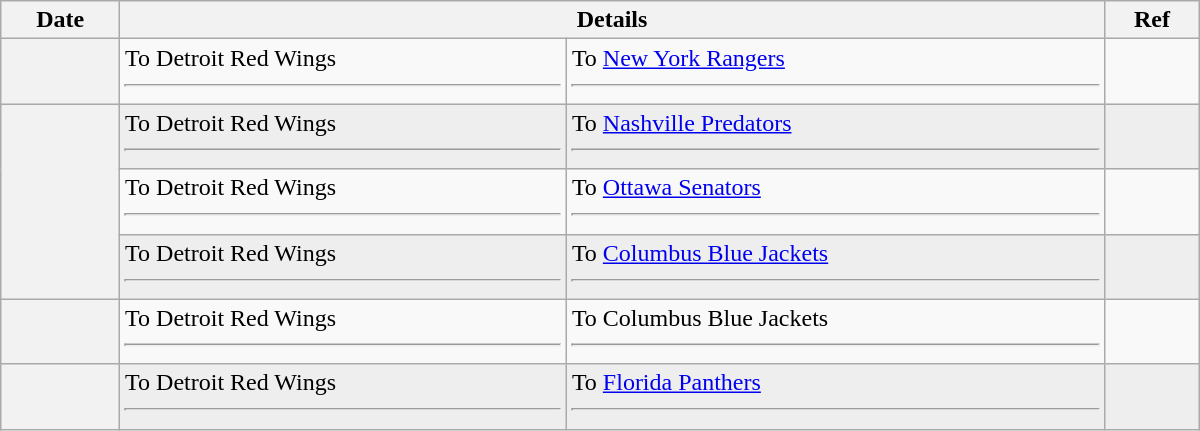<table class="wikitable plainrowheaders" style="width: 50em;">
<tr>
<th scope="col">Date</th>
<th scope="col" colspan="2">Details</th>
<th scope="col">Ref</th>
</tr>
<tr>
<th scope="row"></th>
<td valign="top">To Detroit Red Wings <hr> </td>
<td valign="top">To <a href='#'>New York Rangers</a> <hr> </td>
<td></td>
</tr>
<tr bgcolor="#eeeeee">
<th scope="row" rowspan=3></th>
<td valign="top">To Detroit Red Wings <hr> </td>
<td valign="top">To <a href='#'>Nashville Predators</a> <hr> </td>
<td></td>
</tr>
<tr>
<td valign="top">To Detroit Red Wings <hr> </td>
<td valign="top">To <a href='#'>Ottawa Senators</a> <hr> </td>
<td></td>
</tr>
<tr bgcolor="#eeeeee">
<td valign="top">To Detroit Red Wings <hr> </td>
<td valign="top">To <a href='#'>Columbus Blue Jackets</a> <hr> </td>
<td></td>
</tr>
<tr>
<th scope="row"></th>
<td valign="top">To Detroit Red Wings <hr> </td>
<td valign="top">To Columbus Blue Jackets <hr> </td>
<td></td>
</tr>
<tr bgcolor="#eeeeee">
<th scope="row"></th>
<td valign="top">To Detroit Red Wings <hr> </td>
<td valign="top">To <a href='#'>Florida Panthers</a> <hr> </td>
<td></td>
</tr>
</table>
